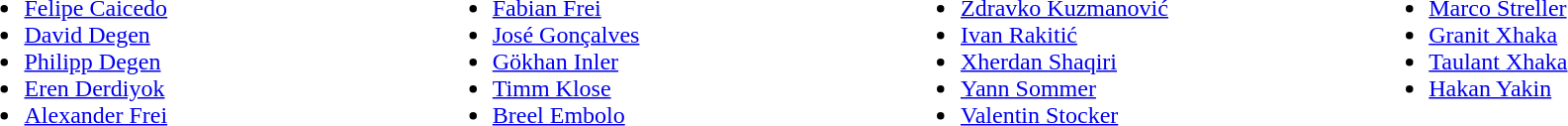<table>
<tr>
<td valign="top" width=10%><br><ul><li> <a href='#'>Felipe Caicedo</a></li><li> <a href='#'>David Degen</a></li><li> <a href='#'>Philipp Degen</a></li><li> <a href='#'>Eren Derdiyok</a></li><li> <a href='#'>Alexander Frei</a></li></ul></td>
<td valign="top" width=10%><br><ul><li> <a href='#'>Fabian Frei</a></li><li> <a href='#'>José Gonçalves</a></li><li> <a href='#'>Gökhan Inler</a></li><li> <a href='#'>Timm Klose</a></li><li> <a href='#'>Breel Embolo</a></li></ul></td>
<td valign="top" width=10%><br><ul><li> <a href='#'>Zdravko Kuzmanović</a></li><li> <a href='#'>Ivan Rakitić</a></li><li> <a href='#'>Xherdan Shaqiri</a></li><li> <a href='#'>Yann Sommer</a></li><li> <a href='#'>Valentin Stocker</a></li></ul></td>
<td valign="top" width=10%><br><ul><li> <a href='#'>Marco Streller</a></li><li> <a href='#'>Granit Xhaka</a></li><li> <a href='#'>Taulant Xhaka</a></li><li> <a href='#'>Hakan Yakin</a></li></ul></td>
</tr>
</table>
